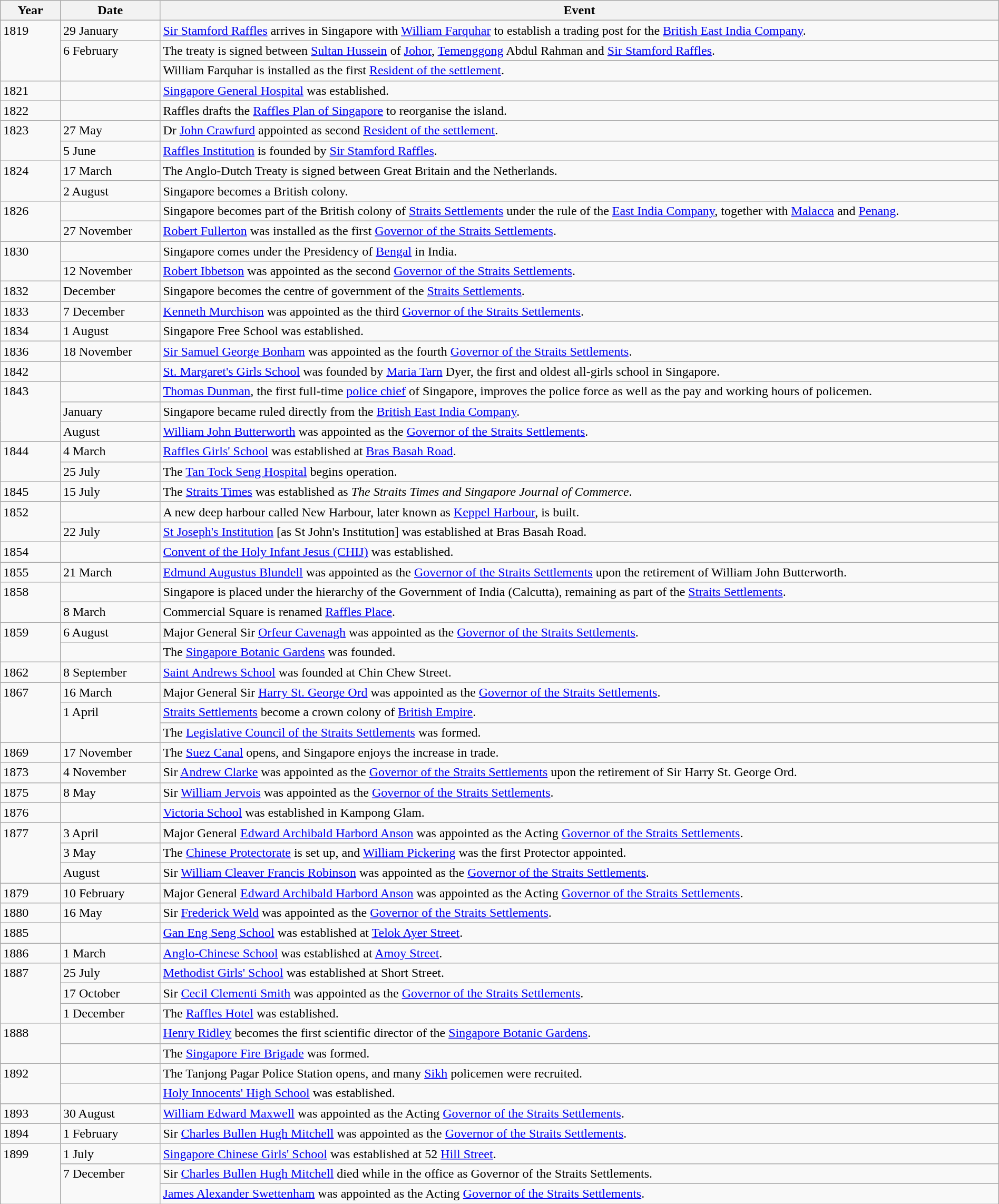<table class="wikitable sticky-header" style=width:100%>
<tr>
<th style=width:6%>Year</th>
<th style=width:10%>Date</th>
<th>Event</th>
</tr>
<tr>
<td rowspan=3 style=vertical-align:top>1819</td>
<td>29 January</td>
<td><a href='#'>Sir Stamford Raffles</a> arrives in Singapore with <a href='#'>William Farquhar</a> to establish a trading post for the <a href='#'>British East India Company</a>.</td>
</tr>
<tr>
<td rowspan=2 style=vertical-align:top>6 February</td>
<td>The treaty is signed between <a href='#'>Sultan Hussein</a> of <a href='#'>Johor</a>, <a href='#'>Temenggong</a> Abdul Rahman and <a href='#'>Sir Stamford Raffles</a>.</td>
</tr>
<tr>
<td>William Farquhar is installed as the first <a href='#'>Resident of the settlement</a>.</td>
</tr>
<tr>
<td>1821</td>
<td></td>
<td><a href='#'>Singapore General Hospital</a> was established.</td>
</tr>
<tr>
<td>1822</td>
<td></td>
<td>Raffles drafts the <a href='#'>Raffles Plan of Singapore</a> to reorganise the island.</td>
</tr>
<tr>
<td rowspan=2 style=vertical-align:top>1823</td>
<td>27 May</td>
<td>Dr <a href='#'>John Crawfurd</a> appointed as second <a href='#'>Resident of the settlement</a>.</td>
</tr>
<tr>
<td>5 June</td>
<td><a href='#'>Raffles Institution</a> is founded by <a href='#'>Sir Stamford Raffles</a>.</td>
</tr>
<tr>
<td rowspan=2 style=vertical-align:top>1824</td>
<td>17 March</td>
<td>The Anglo-Dutch Treaty is signed between Great Britain and the Netherlands.</td>
</tr>
<tr>
<td>2 August</td>
<td>Singapore becomes a British colony.</td>
</tr>
<tr>
<td rowspan=2 style=vertical-align:top>1826</td>
<td></td>
<td>Singapore becomes part of the British colony of <a href='#'>Straits Settlements</a> under the rule of the <a href='#'>East India Company</a>, together with <a href='#'>Malacca</a> and <a href='#'>Penang</a>.</td>
</tr>
<tr>
<td>27 November</td>
<td><a href='#'>Robert Fullerton</a> was installed as the first <a href='#'>Governor of the Straits Settlements</a>.</td>
</tr>
<tr>
<td rowspan=2 style=vertical-align:top>1830</td>
<td></td>
<td>Singapore comes under the Presidency of <a href='#'>Bengal</a> in India.</td>
</tr>
<tr>
<td>12 November</td>
<td><a href='#'>Robert Ibbetson</a> was appointed as the second <a href='#'>Governor of the Straits Settlements</a>.</td>
</tr>
<tr>
<td>1832</td>
<td>December</td>
<td>Singapore becomes the centre of government of the <a href='#'>Straits Settlements</a>.</td>
</tr>
<tr>
<td>1833</td>
<td>7 December</td>
<td><a href='#'>Kenneth Murchison</a> was appointed as the third <a href='#'>Governor of the Straits Settlements</a>.</td>
</tr>
<tr>
<td>1834</td>
<td>1 August</td>
<td>Singapore Free School was established.</td>
</tr>
<tr>
<td>1836</td>
<td>18 November</td>
<td><a href='#'>Sir Samuel George Bonham</a> was appointed as the fourth <a href='#'>Governor of the Straits Settlements</a>.</td>
</tr>
<tr>
<td>1842</td>
<td></td>
<td><a href='#'>St. Margaret's Girls School</a> was founded by <a href='#'>Maria Tarn</a> Dyer, the first and oldest all-girls school in Singapore.</td>
</tr>
<tr>
<td rowspan=3 style=vertical-align:top>1843</td>
<td></td>
<td><a href='#'>Thomas Dunman</a>, the first full-time <a href='#'>police chief</a> of Singapore, improves the police force as well as the pay and working hours of policemen.</td>
</tr>
<tr>
<td>January</td>
<td>Singapore became ruled directly from the <a href='#'>British East India Company</a>.</td>
</tr>
<tr>
<td>August</td>
<td><a href='#'>William John Butterworth</a> was appointed as the <a href='#'>Governor of the Straits Settlements</a>.</td>
</tr>
<tr>
<td rowspan=2 style=vertical-align:top>1844</td>
<td>4 March</td>
<td><a href='#'>Raffles Girls' School</a> was established at <a href='#'>Bras Basah Road</a>.</td>
</tr>
<tr>
<td>25 July</td>
<td>The <a href='#'>Tan Tock Seng Hospital</a> begins operation.</td>
</tr>
<tr>
<td>1845</td>
<td>15 July</td>
<td>The <a href='#'>Straits Times</a> was established as <em>The Straits Times and Singapore Journal of Commerce</em>.</td>
</tr>
<tr>
<td rowspan=2 style=vertical-align:top>1852</td>
<td></td>
<td>A new deep harbour called New Harbour, later known as <a href='#'>Keppel Harbour</a>, is built.</td>
</tr>
<tr>
<td>22 July</td>
<td><a href='#'>St Joseph's Institution</a> [as St John's Institution] was established at Bras Basah Road.</td>
</tr>
<tr>
<td>1854</td>
<td></td>
<td><a href='#'>Convent of the Holy Infant Jesus (CHIJ)</a> was established.</td>
</tr>
<tr>
<td>1855</td>
<td>21 March</td>
<td><a href='#'>Edmund Augustus Blundell</a> was appointed as the <a href='#'>Governor of the Straits Settlements</a> upon the retirement of William John Butterworth.</td>
</tr>
<tr>
<td rowspan=2 style=vertical-align:top>1858</td>
<td></td>
<td>Singapore is placed under the hierarchy of the Government of India (Calcutta), remaining as part of the <a href='#'>Straits Settlements</a>.</td>
</tr>
<tr>
<td>8 March</td>
<td>Commercial Square is renamed <a href='#'>Raffles Place</a>.</td>
</tr>
<tr>
<td rowspan=2 style=vertical-align:top>1859</td>
<td>6 August</td>
<td>Major General Sir <a href='#'>Orfeur Cavenagh</a> was appointed as the <a href='#'>Governor of the Straits Settlements</a>.</td>
</tr>
<tr>
<td></td>
<td>The <a href='#'>Singapore Botanic Gardens</a> was founded.</td>
</tr>
<tr>
<td>1862</td>
<td>8 September</td>
<td><a href='#'>Saint Andrews School</a> was founded at Chin Chew Street.</td>
</tr>
<tr>
<td rowspan=3 style=vertical-align:top>1867</td>
<td>16 March</td>
<td>Major General Sir <a href='#'>Harry St. George Ord</a> was appointed as the <a href='#'>Governor of the Straits Settlements</a>.</td>
</tr>
<tr>
<td rowspan=2 style=vertical-align:top>1 April</td>
<td><a href='#'>Straits Settlements</a> become a crown colony of <a href='#'>British Empire</a>.</td>
</tr>
<tr>
<td>The <a href='#'>Legislative Council of the Straits Settlements</a> was formed.</td>
</tr>
<tr>
<td>1869</td>
<td>17 November</td>
<td>The <a href='#'>Suez Canal</a> opens, and Singapore enjoys the increase in trade.</td>
</tr>
<tr>
<td>1873</td>
<td>4 November</td>
<td>Sir <a href='#'>Andrew Clarke</a> was appointed as the <a href='#'>Governor of the Straits Settlements</a> upon the retirement of Sir Harry St. George Ord.</td>
</tr>
<tr>
<td>1875</td>
<td>8 May</td>
<td>Sir <a href='#'>William Jervois</a> was appointed as the <a href='#'>Governor of the Straits Settlements</a>.</td>
</tr>
<tr>
<td>1876</td>
<td></td>
<td><a href='#'>Victoria School</a> was established in Kampong Glam.</td>
</tr>
<tr>
<td rowspan=3 style=vertical-align:top>1877</td>
<td>3 April</td>
<td>Major General <a href='#'>Edward Archibald Harbord Anson</a> was appointed as the Acting <a href='#'>Governor of the Straits Settlements</a>.</td>
</tr>
<tr>
<td>3 May</td>
<td>The <a href='#'>Chinese Protectorate</a> is set up, and <a href='#'>William Pickering</a> was the first Protector appointed.</td>
</tr>
<tr>
<td>August</td>
<td>Sir <a href='#'>William Cleaver Francis Robinson</a> was appointed as the <a href='#'>Governor of the Straits Settlements</a>.</td>
</tr>
<tr>
<td>1879</td>
<td>10 February</td>
<td>Major General <a href='#'>Edward Archibald Harbord Anson</a> was appointed as the Acting <a href='#'>Governor of the Straits Settlements</a>.</td>
</tr>
<tr>
<td>1880</td>
<td>16 May</td>
<td>Sir <a href='#'>Frederick Weld</a> was appointed as the <a href='#'>Governor of the Straits Settlements</a>.</td>
</tr>
<tr>
<td>1885</td>
<td></td>
<td><a href='#'>Gan Eng Seng School</a> was established at <a href='#'>Telok Ayer Street</a>.</td>
</tr>
<tr>
<td>1886</td>
<td>1 March</td>
<td><a href='#'>Anglo-Chinese School</a> was established at <a href='#'>Amoy Street</a>.</td>
</tr>
<tr>
<td rowspan=3 style=vertical-align:top>1887</td>
<td>25 July</td>
<td><a href='#'>Methodist Girls' School</a> was established at Short Street.</td>
</tr>
<tr>
<td>17 October</td>
<td>Sir <a href='#'>Cecil Clementi Smith</a> was appointed as the <a href='#'>Governor of the Straits Settlements</a>.</td>
</tr>
<tr>
<td>1 December</td>
<td>The <a href='#'>Raffles Hotel</a> was established.</td>
</tr>
<tr>
<td rowspan=2 style=vertical-align:top>1888</td>
<td></td>
<td><a href='#'>Henry Ridley</a> becomes the first scientific director of the <a href='#'>Singapore Botanic Gardens</a>.</td>
</tr>
<tr>
<td></td>
<td>The <a href='#'>Singapore Fire Brigade</a> was formed.</td>
</tr>
<tr>
<td rowspan=2 style=vertical-align:top>1892</td>
<td></td>
<td>The Tanjong Pagar Police Station opens, and many <a href='#'>Sikh</a> policemen were recruited.</td>
</tr>
<tr>
<td></td>
<td><a href='#'>Holy Innocents' High School</a> was established.</td>
</tr>
<tr>
<td>1893</td>
<td>30 August</td>
<td><a href='#'>William Edward Maxwell</a> was appointed as the Acting <a href='#'>Governor of the Straits Settlements</a>.</td>
</tr>
<tr>
<td>1894</td>
<td>1 February</td>
<td>Sir <a href='#'>Charles Bullen Hugh Mitchell</a> was appointed as the <a href='#'>Governor of the Straits Settlements</a>.</td>
</tr>
<tr>
<td rowspan=3 style=vertical-align:top>1899</td>
<td>1 July</td>
<td><a href='#'>Singapore Chinese Girls' School</a> was established at 52 <a href='#'>Hill Street</a>.</td>
</tr>
<tr>
<td rowspan=2 style=vertical-align:top>7 December</td>
<td>Sir <a href='#'>Charles Bullen Hugh Mitchell</a> died while in the office as Governor of the Straits Settlements.</td>
</tr>
<tr>
<td><a href='#'>James Alexander Swettenham</a> was appointed as the Acting <a href='#'>Governor of the Straits Settlements</a>.</td>
</tr>
</table>
